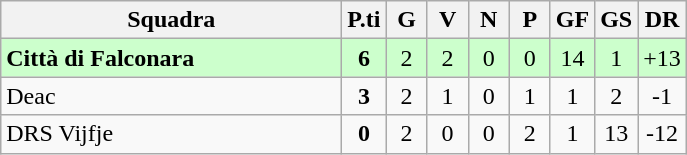<table class="wikitable" style="text-align: center;">
<tr>
<th width="220">Squadra</th>
<th width="20">P.ti</th>
<th width="20">G</th>
<th width="20">V</th>
<th width="20">N</th>
<th width="20">P</th>
<th width="20">GF</th>
<th width="20">GS</th>
<th width="20">DR</th>
</tr>
<tr bgcolor=#ccffcc>
<td align="left"> <strong>Città di Falconara</strong></td>
<td><strong>6</strong></td>
<td>2</td>
<td>2</td>
<td>0</td>
<td>0</td>
<td>14</td>
<td>1</td>
<td>+13</td>
</tr>
<tr>
<td align="left"> Deac</td>
<td><strong>3</strong></td>
<td>2</td>
<td>1</td>
<td>0</td>
<td>1</td>
<td>1</td>
<td>2</td>
<td>-1</td>
</tr>
<tr>
<td align="left"> DRS Vijfje</td>
<td><strong>0</strong></td>
<td>2</td>
<td>0</td>
<td>0</td>
<td>2</td>
<td>1</td>
<td>13</td>
<td>-12</td>
</tr>
</table>
